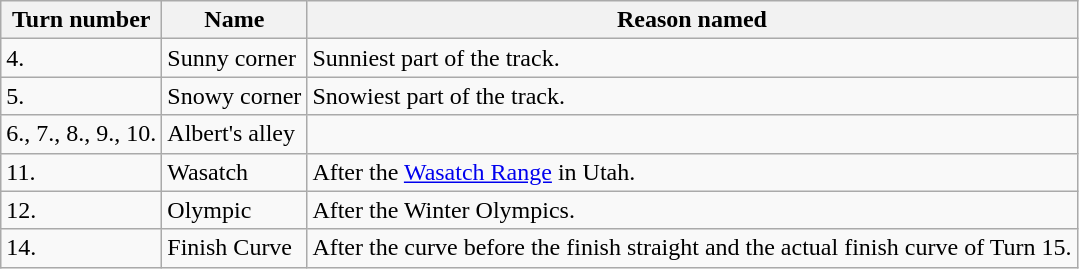<table class="wikitable">
<tr>
<th>Turn number</th>
<th>Name</th>
<th>Reason named</th>
</tr>
<tr>
<td>4.</td>
<td>Sunny corner</td>
<td>Sunniest part of the track.</td>
</tr>
<tr>
<td>5.</td>
<td>Snowy corner</td>
<td>Snowiest part of the track.</td>
</tr>
<tr>
<td>6., 7., 8., 9., 10.</td>
<td>Albert's alley</td>
<td></td>
</tr>
<tr>
<td>11.</td>
<td>Wasatch</td>
<td>After the <a href='#'>Wasatch Range</a> in Utah.</td>
</tr>
<tr>
<td>12.</td>
<td>Olympic</td>
<td>After the Winter Olympics.</td>
</tr>
<tr>
<td>14.</td>
<td>Finish Curve</td>
<td>After the curve before the finish straight and the actual finish curve of Turn 15.</td>
</tr>
</table>
